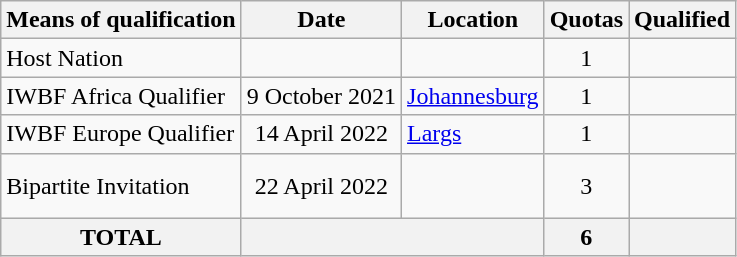<table class="wikitable">
<tr>
<th>Means of qualification</th>
<th>Date</th>
<th>Location</th>
<th>Quotas</th>
<th>Qualified</th>
</tr>
<tr>
<td>Host Nation</td>
<td></td>
<td></td>
<td align=center>1</td>
<td></td>
</tr>
<tr>
<td>IWBF Africa Qualifier</td>
<td align=center>9 October 2021</td>
<td> <a href='#'>Johannesburg</a></td>
<td align=center>1</td>
<td></td>
</tr>
<tr>
<td>IWBF Europe Qualifier</td>
<td align=center>14 April 2022</td>
<td> <a href='#'>Largs</a></td>
<td align=center>1</td>
<td></td>
</tr>
<tr>
<td>Bipartite Invitation</td>
<td align=center>22 April 2022</td>
<td></td>
<td align=center>3</td>
<td><br><br></td>
</tr>
<tr>
<th>TOTAL</th>
<th colspan="2"></th>
<th>6</th>
<th></th>
</tr>
</table>
